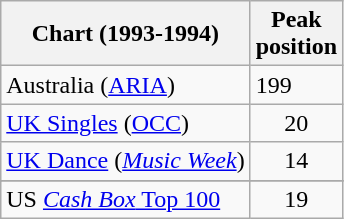<table class="wikitable sortable">
<tr>
<th align="left">Chart (1993-1994)</th>
<th align="center">Peak<br>position</th>
</tr>
<tr>
<td>Australia (<a href='#'>ARIA</a>)</td>
<td>199</td>
</tr>
<tr>
<td><a href='#'>UK Singles</a> (<a href='#'>OCC</a>)</td>
<td align="center">20</td>
</tr>
<tr>
<td><a href='#'>UK Dance</a> (<em><a href='#'>Music Week</a></em>)</td>
<td align="center">14</td>
</tr>
<tr>
</tr>
<tr>
</tr>
<tr>
</tr>
<tr>
<td>US <a href='#'><em>Cash Box</em> Top 100</a></td>
<td align="center">19</td>
</tr>
</table>
